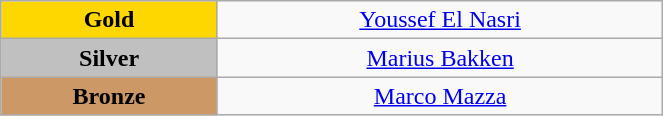<table class="wikitable" style="text-align:center; " width="35%">
<tr>
<td bgcolor="gold"><strong>Gold</strong></td>
<td><a href='#'>Youssef El Nasri</a><br>  <small><em></em></small></td>
</tr>
<tr>
<td bgcolor="silver"><strong>Silver</strong></td>
<td><a href='#'>Marius Bakken</a><br>  <small><em></em></small></td>
</tr>
<tr>
<td bgcolor="CC9966"><strong>Bronze</strong></td>
<td><a href='#'>Marco Mazza</a><br>  <small><em></em></small></td>
</tr>
</table>
